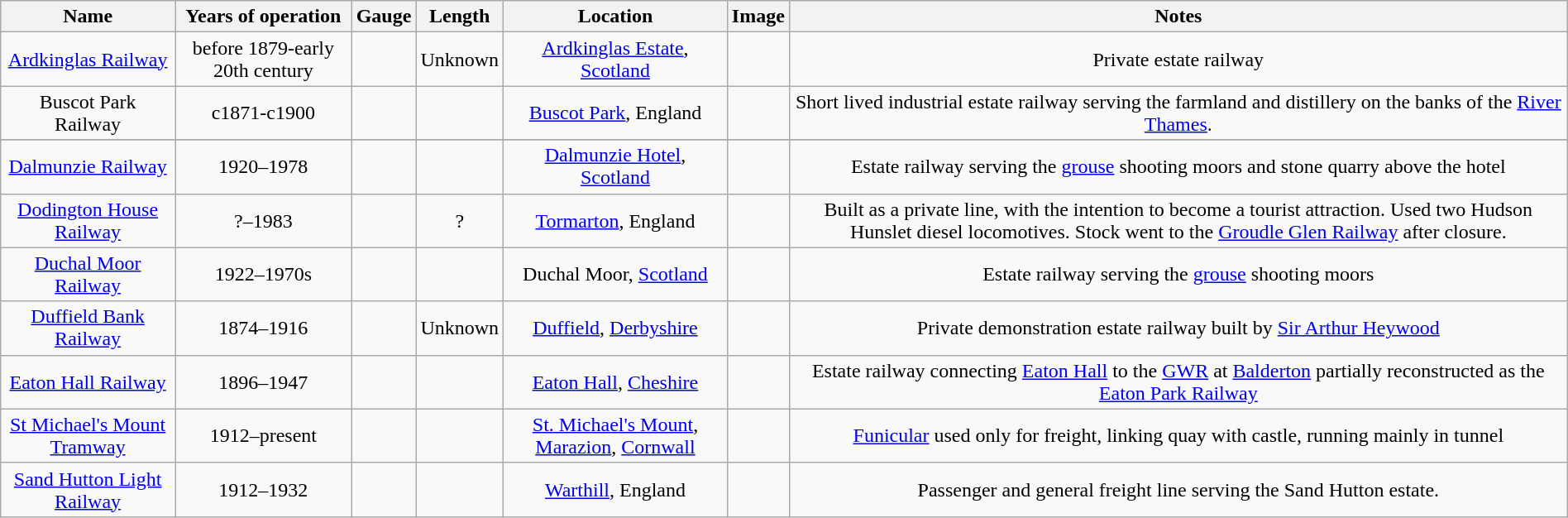<table class="sortable wikitable" style="margin: 0 auto; text-align:center;"|+ style="margin:inherit; padding-bottom:0.25em">
<tr>
<th>Name</th>
<th>Years of operation</th>
<th>Gauge</th>
<th>Length</th>
<th>Location</th>
<th>Image</th>
<th>Notes</th>
</tr>
<tr>
<td><a href='#'>Ardkinglas Railway</a></td>
<td>before 1879-early 20th century</td>
<td></td>
<td>Unknown</td>
<td><a href='#'>Ardkinglas Estate</a>, <a href='#'>Scotland</a></td>
<td></td>
<td>Private estate railway</td>
</tr>
<tr>
<td>Buscot Park Railway</td>
<td>c1871-c1900</td>
<td></td>
<td></td>
<td><a href='#'>Buscot Park</a>, England</td>
<td></td>
<td>Short lived industrial estate railway serving the farmland and distillery on the banks of the <a href='#'>River Thames</a>.</td>
</tr>
<tr>
</tr>
<tr>
<td><a href='#'>Dalmunzie Railway</a></td>
<td>1920–1978</td>
<td></td>
<td></td>
<td><a href='#'>Dalmunzie Hotel</a>, <a href='#'>Scotland</a></td>
<td></td>
<td>Estate railway serving the <a href='#'>grouse</a> shooting moors and stone quarry above the hotel</td>
</tr>
<tr>
<td><a href='#'>Dodington House Railway</a></td>
<td>?–1983</td>
<td></td>
<td>?</td>
<td><a href='#'>Tormarton</a>, England</td>
<td></td>
<td>Built as a private line, with the intention to become a tourist attraction. Used two Hudson Hunslet diesel locomotives. Stock went to the <a href='#'>Groudle Glen Railway</a> after closure.</td>
</tr>
<tr>
<td><a href='#'>Duchal Moor Railway</a></td>
<td>1922–1970s</td>
<td></td>
<td></td>
<td>Duchal Moor, <a href='#'>Scotland</a></td>
<td></td>
<td>Estate railway serving the <a href='#'>grouse</a> shooting moors</td>
</tr>
<tr>
<td><a href='#'>Duffield Bank Railway</a></td>
<td>1874–1916</td>
<td></td>
<td>Unknown</td>
<td><a href='#'>Duffield</a>, <a href='#'>Derbyshire</a></td>
<td></td>
<td>Private demonstration estate railway built by <a href='#'>Sir Arthur Heywood</a></td>
</tr>
<tr>
<td><a href='#'>Eaton Hall Railway</a></td>
<td>1896–1947</td>
<td></td>
<td></td>
<td><a href='#'>Eaton Hall</a>, <a href='#'>Cheshire</a></td>
<td></td>
<td>Estate railway connecting <a href='#'>Eaton Hall</a> to the <a href='#'>GWR</a> at <a href='#'>Balderton</a> partially reconstructed as the <a href='#'>Eaton Park Railway</a></td>
</tr>
<tr>
<td><a href='#'>St Michael's Mount Tramway</a></td>
<td>1912–present</td>
<td></td>
<td></td>
<td><a href='#'>St. Michael's Mount</a>, <a href='#'>Marazion</a>, <a href='#'>Cornwall</a></td>
<td></td>
<td><a href='#'>Funicular</a> used only for freight, linking quay with castle, running mainly in tunnel</td>
</tr>
<tr>
<td><a href='#'>Sand Hutton Light Railway</a></td>
<td>1912–1932</td>
<td></td>
<td></td>
<td><a href='#'>Warthill</a>, England</td>
<td></td>
<td>Passenger and general freight line serving the Sand Hutton estate.</td>
</tr>
</table>
